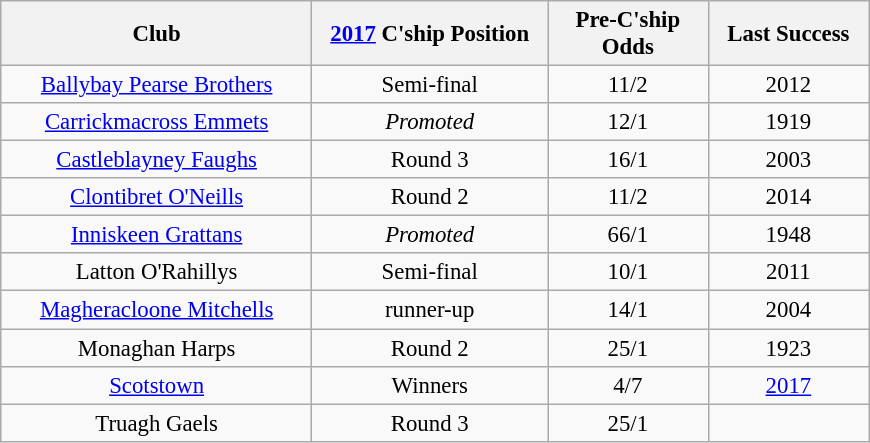<table class="wikitable sortable" style="font-size: 95%; text-align:center; margin: 1em auto;">
<tr>
<th scope="col" width="200">Club</th>
<th scope="col" width="150"><a href='#'>2017</a> C'ship Position</th>
<th scope="col" width="100">Pre-C'ship Odds</th>
<th scope="col" width="100">Last Success</th>
</tr>
<tr>
<td> <a href='#'>Ballybay Pearse Brothers</a></td>
<td align="center">Semi-final</td>
<td align="center">11/2</td>
<td align="center">2012</td>
</tr>
<tr>
<td> <a href='#'>Carrickmacross Emmets</a></td>
<td align="center" style="font-style:italic;">Promoted</td>
<td align="center">12/1</td>
<td align="center">1919</td>
</tr>
<tr>
<td> <a href='#'>Castleblayney Faughs</a></td>
<td align="center">Round 3</td>
<td align="center">16/1</td>
<td align="center">2003</td>
</tr>
<tr>
<td> <a href='#'>Clontibret O'Neills</a></td>
<td align="center">Round 2</td>
<td align="center">11/2</td>
<td align="center">2014</td>
</tr>
<tr>
<td> <a href='#'>Inniskeen Grattans</a></td>
<td align="center" style="font-style:italic;">Promoted</td>
<td align="center">66/1</td>
<td align="center">1948</td>
</tr>
<tr>
<td> Latton O'Rahillys</td>
<td align="center">Semi-final</td>
<td align="center">10/1</td>
<td align="center">2011</td>
</tr>
<tr>
<td> <a href='#'>Magheracloone Mitchells</a></td>
<td align="center">runner-up</td>
<td align="center">14/1</td>
<td align="center">2004</td>
</tr>
<tr>
<td> Monaghan Harps</td>
<td align="center">Round 2</td>
<td align="center">25/1</td>
<td align="center">1923</td>
</tr>
<tr>
<td> <a href='#'>Scotstown</a></td>
<td align="center">Winners</td>
<td align="center">4/7</td>
<td align="center"><a href='#'>2017</a></td>
</tr>
<tr>
<td> Truagh Gaels</td>
<td align="center">Round 3</td>
<td align="center">25/1</td>
<td align="center"></td>
</tr>
</table>
